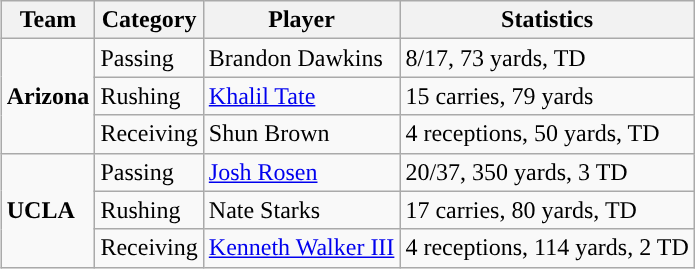<table class="wikitable" style="float: right;">
<tr>
<th>Team</th>
<th>Category</th>
<th>Player</th>
<th>Statistics</th>
</tr>
<tr>
<td rowspan=3><strong>Arizona</strong></td>
<td>Passing</td>
<td>Brandon Dawkins</td>
<td>8/17, 73 yards, TD</td>
</tr>
<tr>
<td>Rushing</td>
<td><a href='#'>Khalil Tate</a></td>
<td>15 carries, 79 yards</td>
</tr>
<tr>
<td>Receiving</td>
<td>Shun Brown</td>
<td>4 receptions, 50 yards, TD</td>
</tr>
<tr>
<td rowspan=3><strong>UCLA</strong></td>
<td>Passing</td>
<td><a href='#'>Josh Rosen</a></td>
<td>20/37, 350 yards, 3 TD</td>
</tr>
<tr>
<td>Rushing</td>
<td>Nate Starks</td>
<td>17 carries, 80 yards, TD</td>
</tr>
<tr>
<td>Receiving</td>
<td><a href='#'>Kenneth Walker III</a></td>
<td>4 receptions, 114 yards, 2 TD</td>
</tr>
</table>
